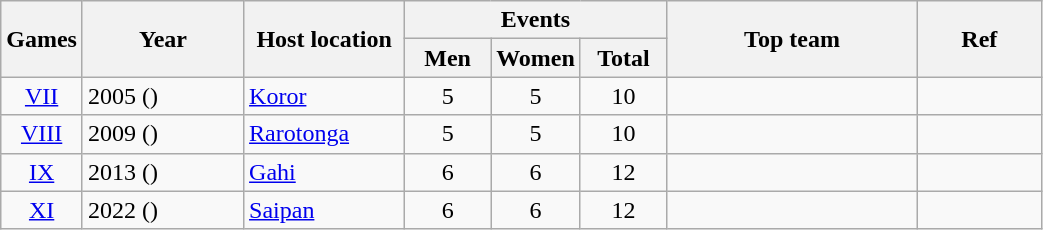<table class=wikitable style="text-align:center;">
<tr>
<th rowspan="2" width=25>Games</th>
<th rowspan="2" width=100>Year</th>
<th rowspan="2" width=100>Host location</th>
<th colspan="3">Events</th>
<th rowspan="2" width=160>Top team</th>
<th rowspan="2" width=75>Ref</th>
</tr>
<tr>
<th width=50>Men</th>
<th width=50>Women</th>
<th width=50>Total</th>
</tr>
<tr>
<td><a href='#'>VII</a></td>
<td align=left>2005 ()</td>
<td align=left><a href='#'>Koror</a></td>
<td>5</td>
<td>5</td>
<td>10</td>
<td align=left></td>
<td></td>
</tr>
<tr>
<td><a href='#'>VIII</a></td>
<td align=left>2009 ()</td>
<td align=left><a href='#'>Rarotonga</a></td>
<td>5</td>
<td>5</td>
<td>10</td>
<td align=left></td>
<td></td>
</tr>
<tr>
<td><a href='#'>IX</a></td>
<td align=left>2013 ()</td>
<td align=left><a href='#'>Gahi</a></td>
<td>6</td>
<td>6</td>
<td>12</td>
<td align=left></td>
<td></td>
</tr>
<tr>
<td><a href='#'>XI</a></td>
<td align=left>2022 ()</td>
<td align=left><a href='#'>Saipan</a></td>
<td>6</td>
<td>6</td>
<td>12</td>
<td align=left></td>
<td></td>
</tr>
</table>
